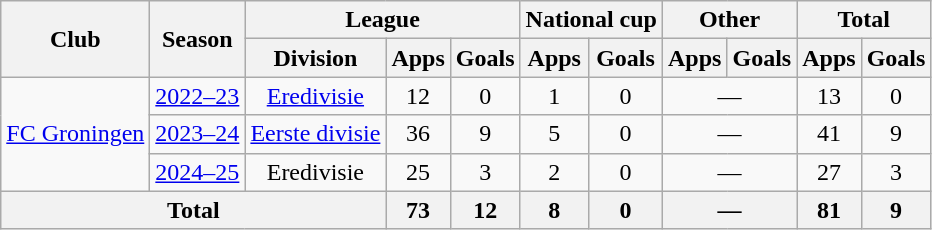<table class="wikitable" style="text-align:center">
<tr>
<th rowspan="2">Club</th>
<th rowspan="2">Season</th>
<th colspan="3">League</th>
<th colspan="2">National cup</th>
<th colspan="2">Other</th>
<th colspan="2">Total</th>
</tr>
<tr>
<th>Division</th>
<th>Apps</th>
<th>Goals</th>
<th>Apps</th>
<th>Goals</th>
<th>Apps</th>
<th>Goals</th>
<th>Apps</th>
<th>Goals</th>
</tr>
<tr>
<td rowspan="3"><a href='#'>FC Groningen</a></td>
<td><a href='#'>2022–23</a></td>
<td><a href='#'>Eredivisie</a></td>
<td>12</td>
<td>0</td>
<td>1</td>
<td>0</td>
<td colspan="2">—</td>
<td>13</td>
<td>0</td>
</tr>
<tr>
<td><a href='#'>2023–24</a></td>
<td><a href='#'>Eerste divisie</a></td>
<td>36</td>
<td>9</td>
<td>5</td>
<td>0</td>
<td colspan="2">—</td>
<td>41</td>
<td>9</td>
</tr>
<tr>
<td><a href='#'>2024–25</a></td>
<td>Eredivisie</td>
<td>25</td>
<td>3</td>
<td>2</td>
<td>0</td>
<td colspan="2">—</td>
<td>27</td>
<td>3</td>
</tr>
<tr>
<th colspan="3">Total</th>
<th>73</th>
<th>12</th>
<th>8</th>
<th>0</th>
<th colspan="2">—</th>
<th>81</th>
<th>9</th>
</tr>
</table>
